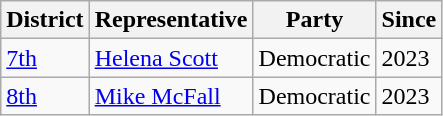<table class="wikitable">
<tr>
<th>District</th>
<th>Representative</th>
<th>Party</th>
<th>Since</th>
</tr>
<tr>
<td><a href='#'>7th</a></td>
<td><a href='#'>Helena Scott</a></td>
<td>Democratic</td>
<td>2023</td>
</tr>
<tr>
<td><a href='#'>8th</a></td>
<td><a href='#'>Mike McFall</a></td>
<td>Democratic</td>
<td>2023</td>
</tr>
</table>
